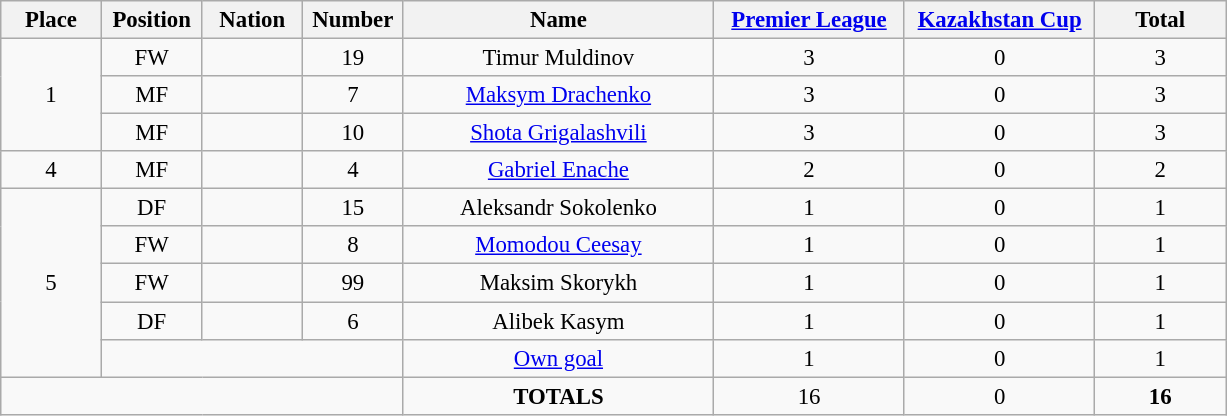<table class="wikitable" style="font-size: 95%; text-align: center;">
<tr>
<th width=60>Place</th>
<th width=60>Position</th>
<th width=60>Nation</th>
<th width=60>Number</th>
<th width=200>Name</th>
<th width=120><a href='#'>Premier League</a></th>
<th width=120><a href='#'>Kazakhstan Cup</a></th>
<th width=80>Total</th>
</tr>
<tr>
<td rowspan="3">1</td>
<td>FW</td>
<td></td>
<td>19</td>
<td>Timur Muldinov</td>
<td>3</td>
<td>0</td>
<td>3</td>
</tr>
<tr>
<td>MF</td>
<td></td>
<td>7</td>
<td><a href='#'>Maksym Drachenko</a></td>
<td>3</td>
<td>0</td>
<td>3</td>
</tr>
<tr>
<td>MF</td>
<td></td>
<td>10</td>
<td><a href='#'>Shota Grigalashvili</a></td>
<td>3</td>
<td>0</td>
<td>3</td>
</tr>
<tr>
<td>4</td>
<td>MF</td>
<td></td>
<td>4</td>
<td><a href='#'>Gabriel Enache</a></td>
<td>2</td>
<td>0</td>
<td>2</td>
</tr>
<tr>
<td rowspan="5">5</td>
<td>DF</td>
<td></td>
<td>15</td>
<td>Aleksandr Sokolenko</td>
<td>1</td>
<td>0</td>
<td>1</td>
</tr>
<tr>
<td>FW</td>
<td></td>
<td>8</td>
<td><a href='#'>Momodou Ceesay</a></td>
<td>1</td>
<td>0</td>
<td>1</td>
</tr>
<tr>
<td>FW</td>
<td></td>
<td>99</td>
<td>Maksim Skorykh</td>
<td>1</td>
<td>0</td>
<td>1</td>
</tr>
<tr>
<td>DF</td>
<td></td>
<td>6</td>
<td>Alibek Kasym</td>
<td>1</td>
<td>0</td>
<td>1</td>
</tr>
<tr>
<td colspan="3"></td>
<td><a href='#'>Own goal</a></td>
<td>1</td>
<td>0</td>
<td>1</td>
</tr>
<tr>
<td colspan="4"></td>
<td><strong>TOTALS</strong></td>
<td>16</td>
<td>0</td>
<td><strong>16</strong></td>
</tr>
</table>
